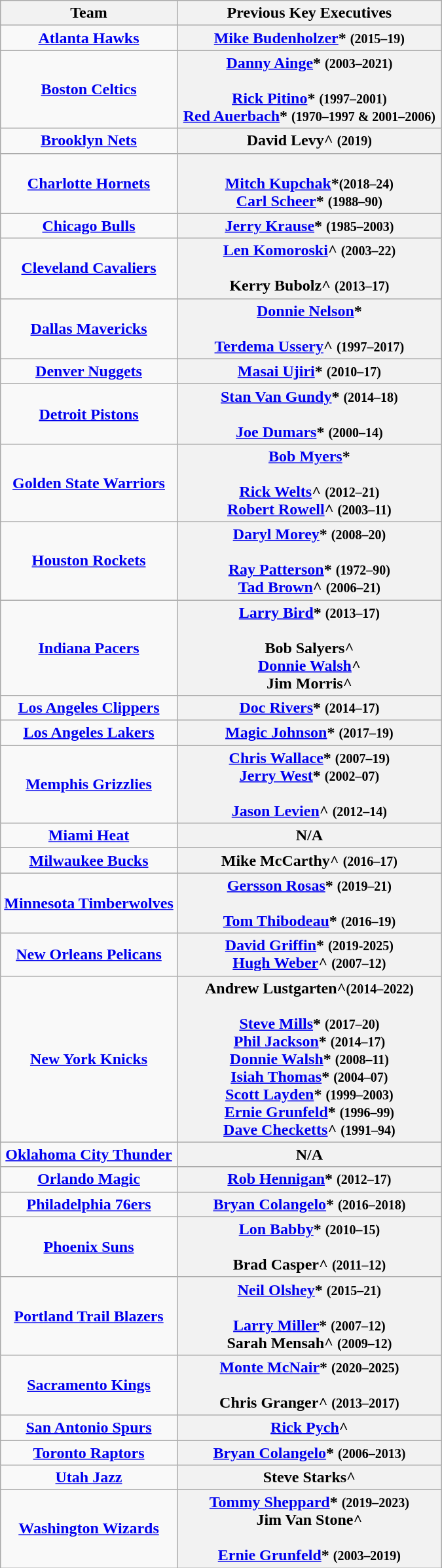<table style="text-align:center" class="wikitable sortable">
<tr>
<th>Team</th>
<th style="width:60%;">Previous Key Executives</th>
</tr>
<tr>
<td><strong><a href='#'>Atlanta Hawks</a></strong></td>
<th scope="row"><a href='#'>Mike Budenholzer</a>* <small>(2015–19)</small></th>
</tr>
<tr>
<td><strong><a href='#'>Boston Celtics</a></strong></td>
<th scope="row"><a href='#'>Danny Ainge</a>* <small>(2003–2021)</small><br><br><a href='#'>Rick Pitino</a>* <small>(1997–2001)</small><br>
<a href='#'>Red Auerbach</a>* <small>(1970–1997 & 2001–2006)</small></th>
</tr>
<tr>
<td><strong><a href='#'>Brooklyn Nets</a></strong></td>
<th scope="row">David Levy^ <small>(2019)</small></th>
</tr>
<tr>
<td><strong><a href='#'>Charlotte Hornets</a></strong></td>
<th scope="row"><br><a href='#'>Mitch Kupchak</a>*<small>(2018–24)</small><br> 
<a href='#'>Carl Scheer</a>* <small>(1988–90)</small></th>
</tr>
<tr>
<td><strong><a href='#'>Chicago Bulls</a></strong></td>
<th scope="row"><a href='#'>Jerry Krause</a>* <small>(1985–2003)</small></th>
</tr>
<tr>
<td><strong><a href='#'>Cleveland Cavaliers</a></strong></td>
<th scope="row"><a href='#'>Len Komoroski</a>^ <small>(2003–22)</small><br><br>Kerry Bubolz^ <small>(2013–17)</small></th>
</tr>
<tr>
<td><strong><a href='#'>Dallas Mavericks</a></strong></td>
<th scope="row"><a href='#'>Donnie Nelson</a>*<br><br><a href='#'>Terdema Ussery</a>^ <small>(1997–2017)</small></th>
</tr>
<tr>
<td><strong><a href='#'>Denver Nuggets</a></strong></td>
<th scope="row"><a href='#'>Masai Ujiri</a>* <small>(2010–17)</small></th>
</tr>
<tr>
<td><strong><a href='#'>Detroit Pistons</a></strong></td>
<th scope="row"><a href='#'>Stan Van Gundy</a>* <small>(2014–18)</small><br><br><a href='#'>Joe Dumars</a>* <small>(2000–14)</small></th>
</tr>
<tr>
<td><strong><a href='#'>Golden State Warriors</a></strong></td>
<th scope="row"><a href='#'>Bob Myers</a>*<br><br><a href='#'>Rick Welts</a>^ <small>(2012–21)</small><br> 
<a href='#'>Robert Rowell</a>^ <small>(2003–11)</small></th>
</tr>
<tr>
<td><strong><a href='#'>Houston Rockets</a></strong></td>
<th scope="row"><a href='#'>Daryl Morey</a>* <small>(2008–20)</small><br><br><a href='#'>Ray Patterson</a>* <small>(1972–90)</small><br> 
<a href='#'>Tad Brown</a>^ <small>(2006–21)</small></th>
</tr>
<tr>
<td><strong><a href='#'>Indiana Pacers</a></strong></td>
<th scope="row"><a href='#'>Larry Bird</a>* <small>(2013–17)</small><br><br>Bob Salyers^<br> 
<a href='#'>Donnie Walsh</a>^<br> 
Jim Morris^</th>
</tr>
<tr>
<td><strong><a href='#'>Los Angeles Clippers</a></strong></td>
<th scope="row"><a href='#'>Doc Rivers</a>* <small>(2014–17)</small></th>
</tr>
<tr>
<td><strong><a href='#'>Los Angeles Lakers</a></strong></td>
<th scope="row"><a href='#'>Magic Johnson</a>* <small>(2017–19)</small></th>
</tr>
<tr>
<td><strong><a href='#'>Memphis Grizzlies</a></strong></td>
<th scope="row"><a href='#'>Chris Wallace</a>* <small>(2007–19)</small><br><a href='#'>Jerry West</a>* <small>(2002–07)</small><br><br><a href='#'>Jason Levien</a>^ <small>(2012–14)</small></th>
</tr>
<tr>
<td><strong><a href='#'>Miami Heat</a></strong></td>
<th scope="row">N/A</th>
</tr>
<tr>
<td><strong><a href='#'>Milwaukee Bucks</a></strong></td>
<th scope="row">Mike McCarthy^ <small>(2016–17)</small></th>
</tr>
<tr>
<td><strong><a href='#'>Minnesota Timberwolves</a></strong></td>
<th scope="row"><a href='#'>Gersson Rosas</a>* <small>(2019–21)</small><br><br><a href='#'>Tom Thibodeau</a>* <small>(2016–19)</small></th>
</tr>
<tr>
<td><strong><a href='#'>New Orleans Pelicans</a></strong></td>
<th scope="row"><a href='#'>David Griffin</a>* <small>(2019-2025)</small><br><a href='#'>Hugh Weber</a>^ <small>(2007–12)</small></th>
</tr>
<tr>
<td><strong><a href='#'>New York Knicks</a></strong></td>
<th scope="row">Andrew Lustgarten^<small>(2014–2022)</small><br><br><a href='#'>Steve Mills</a>* <small>(2017–20)</small><br>
<a href='#'>Phil Jackson</a>* <small>(2014–17)</small><br> 
<a href='#'>Donnie Walsh</a>* <small>(2008–11)</small><br>
<a href='#'>Isiah Thomas</a>* <small>(2004–07)</small><br> 
<a href='#'>Scott Layden</a>* <small>(1999–2003)</small><br>
<a href='#'>Ernie Grunfeld</a>* <small>(1996–99)</small><br>
<a href='#'>Dave Checketts</a>^ <small>(1991–94)</small></th>
</tr>
<tr>
<td><strong><a href='#'>Oklahoma City Thunder</a></strong></td>
<th scope="row">N/A</th>
</tr>
<tr>
<td><strong><a href='#'>Orlando Magic</a></strong></td>
<th scope="row"><a href='#'>Rob Hennigan</a>* <small>(2012–17)</small></th>
</tr>
<tr>
<td><strong><a href='#'>Philadelphia 76ers</a></strong></td>
<th scope="row"><a href='#'>Bryan Colangelo</a>* <small>(2016–2018)</small></th>
</tr>
<tr>
<td><strong><a href='#'>Phoenix Suns</a></strong></td>
<th scope="row"><a href='#'>Lon Babby</a>* <small>(2010–15)</small><br><br>Brad Casper^ <small>(2011–12)</small></th>
</tr>
<tr>
<td><strong><a href='#'>Portland Trail Blazers</a></strong></td>
<th scope="row"><a href='#'>Neil Olshey</a>* <small>(2015–21)</small><br><br><a href='#'>Larry Miller</a>* <small>(2007–12)</small><br>
Sarah Mensah^ <small>(2009–12)</small></th>
</tr>
<tr>
<td><strong><a href='#'>Sacramento Kings</a></strong></td>
<th scope="row"><a href='#'>Monte McNair</a>* <small>(2020–2025)</small><br><br>Chris Granger^ <small>(2013–2017)</small></th>
</tr>
<tr>
<td><strong><a href='#'>San Antonio Spurs</a></strong></td>
<th scope="row"><a href='#'>Rick Pych</a>^</th>
</tr>
<tr>
<td><strong><a href='#'>Toronto Raptors</a></strong></td>
<th scope="row"><a href='#'>Bryan Colangelo</a>* <small>(2006–2013)</small></th>
</tr>
<tr>
<td><strong><a href='#'>Utah Jazz</a></strong></td>
<th scope="row">Steve Starks^</th>
</tr>
<tr>
<td><strong><a href='#'>Washington Wizards</a></strong></td>
<th scope="row"><a href='#'>Tommy Sheppard</a>* <small>(2019–2023)</small><br> Jim Van Stone^<br><br><a href='#'>Ernie Grunfeld</a>* <small>(2003–2019)</small></th>
</tr>
</table>
